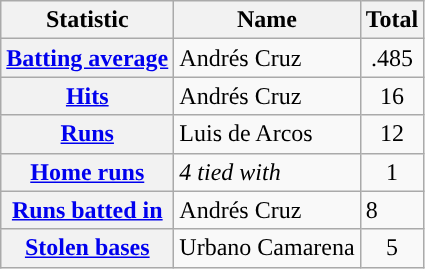<table class="wikitable plainrowheaders">
<tr>
<th scope="col">Statistic</th>
<th scope="col">Name</th>
<th scope="col">Total</th>
</tr>
<tr>
<th scope="row"><a href='#'>Batting average</a></th>
<td> Andrés Cruz</td>
<td align=center>.485</td>
</tr>
<tr>
<th scope="row"><a href='#'>Hits</a></th>
<td> Andrés Cruz</td>
<td align=center>16</td>
</tr>
<tr>
<th scope="row"><a href='#'>Runs</a></th>
<td> Luis de Arcos</td>
<td align=center>12</td>
</tr>
<tr>
<th scope="row"><a href='#'>Home runs</a></th>
<td><em>4 tied with</em></td>
<td align=center>1</td>
</tr>
<tr>
<th scope="row"><a href='#'>Runs batted in</a></th>
<td> Andrés Cruz</td>
<td>8</td>
</tr>
<tr>
<th scope="row"><a href='#'>Stolen bases</a></th>
<td> Urbano Camarena</td>
<td align=center>5</td>
</tr>
</table>
